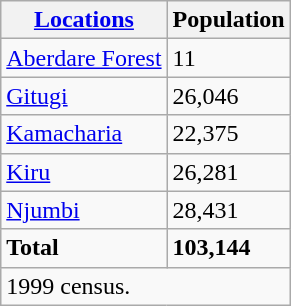<table class="wikitable">
<tr>
<th><a href='#'>Locations</a></th>
<th>Population</th>
</tr>
<tr>
<td><a href='#'>Aberdare Forest</a></td>
<td>11</td>
</tr>
<tr>
<td><a href='#'>Gitugi</a></td>
<td>26,046</td>
</tr>
<tr>
<td><a href='#'>Kamacharia</a></td>
<td>22,375</td>
</tr>
<tr>
<td><a href='#'>Kiru</a></td>
<td>26,281</td>
</tr>
<tr>
<td><a href='#'>Njumbi</a></td>
<td>28,431</td>
</tr>
<tr>
<td><strong>Total</strong></td>
<td><strong>103,144</strong></td>
</tr>
<tr>
<td colspan="2">1999 census.</td>
</tr>
</table>
